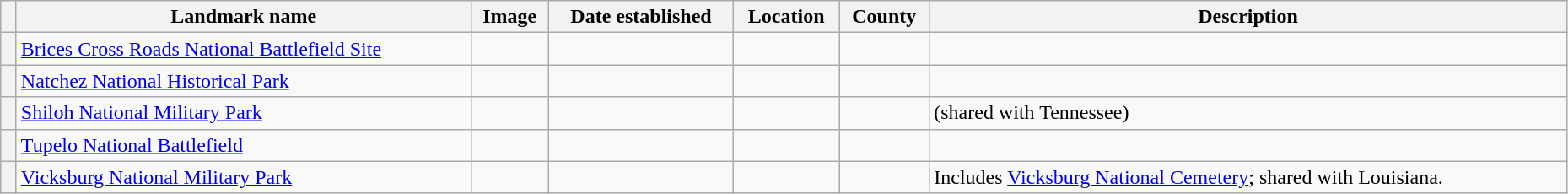<table class="wikitable sortable" style="width:98%">
<tr>
<th width="1%"></th>
<th><strong>Landmark name</strong><br></th>
<th class="unsortable"><strong>Image</strong></th>
<th date><strong>Date established</strong></th>
<th><strong>Location</strong></th>
<th><strong>County</strong></th>
<th class="unsortable"><strong>Description</strong></th>
</tr>
<tr>
<th></th>
<td><a href='#'>Brices Cross Roads National Battlefield Site</a></td>
<td></td>
<td></td>
<td></td>
<td></td>
<td></td>
</tr>
<tr>
<th></th>
<td><a href='#'>Natchez National Historical Park</a></td>
<td></td>
<td></td>
<td></td>
<td></td>
<td></td>
</tr>
<tr>
<th></th>
<td><a href='#'>Shiloh National Military Park</a></td>
<td></td>
<td></td>
<td></td>
<td></td>
<td>(shared with Tennessee)</td>
</tr>
<tr>
<th></th>
<td><a href='#'>Tupelo National Battlefield</a></td>
<td></td>
<td></td>
<td></td>
<td></td>
<td></td>
</tr>
<tr>
<th></th>
<td><a href='#'>Vicksburg National Military Park</a></td>
<td></td>
<td></td>
<td></td>
<td></td>
<td>Includes <a href='#'>Vicksburg National Cemetery</a>; shared with Louisiana.</td>
</tr>
</table>
